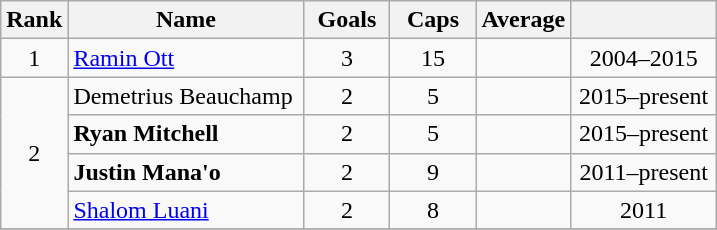<table class="wikitable sortable" style="text-align:center">
<tr>
<th width="28">Rank</th>
<th width="150">Name</th>
<th width="50">Goals</th>
<th width="50">Caps</th>
<th width="50">Average</th>
<th width="90"></th>
</tr>
<tr>
<td>1</td>
<td style="text-align:left"><a href='#'>Ramin Ott</a></td>
<td>3</td>
<td>15</td>
<td></td>
<td>2004–2015</td>
</tr>
<tr>
<td rowspan="4">2</td>
<td style="text-align:left">Demetrius Beauchamp</td>
<td>2</td>
<td>5</td>
<td></td>
<td>2015–present</td>
</tr>
<tr>
<td style="text-align:left"><strong>Ryan Mitchell</strong></td>
<td>2</td>
<td>5</td>
<td></td>
<td>2015–present</td>
</tr>
<tr>
<td style="text-align:left"><strong>Justin Mana'o</strong></td>
<td>2</td>
<td>9</td>
<td></td>
<td>2011–present</td>
</tr>
<tr>
<td style="text-align:left"><a href='#'>Shalom Luani</a></td>
<td>2</td>
<td>8</td>
<td></td>
<td>2011</td>
</tr>
<tr>
</tr>
</table>
